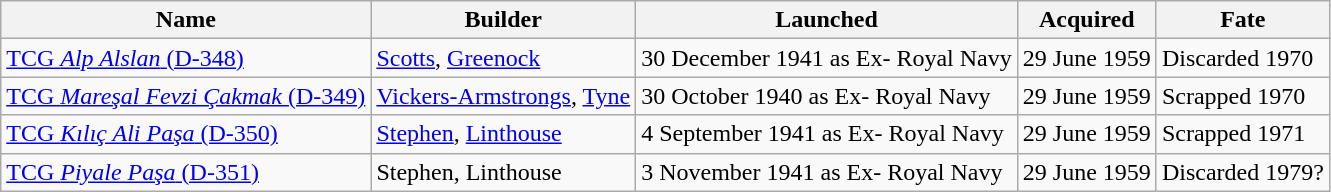<table class="wikitable">
<tr>
<th>Name</th>
<th>Builder</th>
<th>Launched</th>
<th>Acquired</th>
<th>Fate</th>
</tr>
<tr>
<td><a href='#'>TCG <em>Alp Alslan</em> (D-348)</a></td>
<td> <a href='#'>Scotts</a>, <a href='#'>Greenock</a></td>
<td>30 December 1941 as Ex- Royal Navy </td>
<td>29 June 1959</td>
<td>Discarded 1970</td>
</tr>
<tr>
<td><a href='#'>TCG <em>Mareşal Fevzi Çakmak</em> (D-349)</a></td>
<td> <a href='#'>Vickers-Armstrongs</a>, <a href='#'>Tyne</a></td>
<td>30 October 1940 as Ex- Royal Navy </td>
<td>29 June 1959</td>
<td>Scrapped 1970</td>
</tr>
<tr>
<td><a href='#'>TCG <em>Kılıç Ali Paşa</em> (D-350)</a></td>
<td> <a href='#'>Stephen</a>, <a href='#'>Linthouse</a></td>
<td>4 September 1941 as Ex- Royal Navy </td>
<td>29 June 1959</td>
<td>Scrapped 1971</td>
</tr>
<tr>
<td><a href='#'>TCG <em>Piyale Paşa</em> (D-351)</a></td>
<td> Stephen, Linthouse</td>
<td>3 November 1941 as Ex- Royal Navy </td>
<td>29 June 1959</td>
<td>Discarded 1979?</td>
</tr>
</table>
